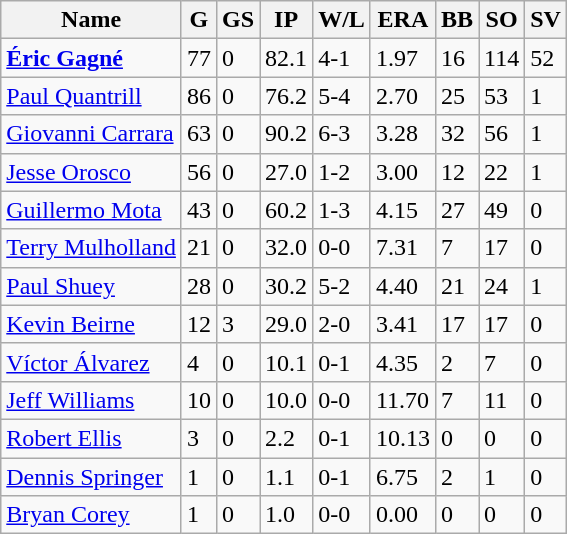<table class="wikitable sortable" style="text-align:left">
<tr>
<th>Name</th>
<th>G</th>
<th>GS</th>
<th>IP</th>
<th>W/L</th>
<th>ERA</th>
<th>BB</th>
<th>SO</th>
<th>SV</th>
</tr>
<tr>
<td><strong><a href='#'>Éric Gagné</a>	</strong></td>
<td>77</td>
<td>0</td>
<td>82.1</td>
<td>4-1</td>
<td>1.97</td>
<td>16</td>
<td>114</td>
<td>52</td>
</tr>
<tr>
<td><a href='#'>Paul Quantrill</a></td>
<td>86</td>
<td>0</td>
<td>76.2</td>
<td>5-4</td>
<td>2.70</td>
<td>25</td>
<td>53</td>
<td>1</td>
</tr>
<tr>
<td><a href='#'>Giovanni Carrara</a></td>
<td>63</td>
<td>0</td>
<td>90.2</td>
<td>6-3</td>
<td>3.28</td>
<td>32</td>
<td>56</td>
<td>1</td>
</tr>
<tr>
<td><a href='#'>Jesse Orosco</a></td>
<td>56</td>
<td>0</td>
<td>27.0</td>
<td>1-2</td>
<td>3.00</td>
<td>12</td>
<td>22</td>
<td>1</td>
</tr>
<tr>
<td><a href='#'>Guillermo Mota</a></td>
<td>43</td>
<td>0</td>
<td>60.2</td>
<td>1-3</td>
<td>4.15</td>
<td>27</td>
<td>49</td>
<td>0</td>
</tr>
<tr>
<td><a href='#'>Terry Mulholland</a></td>
<td>21</td>
<td>0</td>
<td>32.0</td>
<td>0-0</td>
<td>7.31</td>
<td>7</td>
<td>17</td>
<td>0</td>
</tr>
<tr>
<td><a href='#'>Paul Shuey</a></td>
<td>28</td>
<td>0</td>
<td>30.2</td>
<td>5-2</td>
<td>4.40</td>
<td>21</td>
<td>24</td>
<td>1</td>
</tr>
<tr>
<td><a href='#'>Kevin Beirne</a></td>
<td>12</td>
<td>3</td>
<td>29.0</td>
<td>2-0</td>
<td>3.41</td>
<td>17</td>
<td>17</td>
<td>0</td>
</tr>
<tr>
<td><a href='#'>Víctor Álvarez</a></td>
<td>4</td>
<td>0</td>
<td>10.1</td>
<td>0-1</td>
<td>4.35</td>
<td>2</td>
<td>7</td>
<td>0</td>
</tr>
<tr>
<td><a href='#'>Jeff Williams</a></td>
<td>10</td>
<td>0</td>
<td>10.0</td>
<td>0-0</td>
<td>11.70</td>
<td>7</td>
<td>11</td>
<td>0</td>
</tr>
<tr>
<td><a href='#'>Robert Ellis</a></td>
<td>3</td>
<td>0</td>
<td>2.2</td>
<td>0-1</td>
<td>10.13</td>
<td>0</td>
<td>0</td>
<td>0</td>
</tr>
<tr>
<td><a href='#'>Dennis Springer</a></td>
<td>1</td>
<td>0</td>
<td>1.1</td>
<td>0-1</td>
<td>6.75</td>
<td>2</td>
<td>1</td>
<td>0</td>
</tr>
<tr>
<td><a href='#'>Bryan Corey</a></td>
<td>1</td>
<td>0</td>
<td>1.0</td>
<td>0-0</td>
<td>0.00</td>
<td>0</td>
<td>0</td>
<td>0</td>
</tr>
</table>
